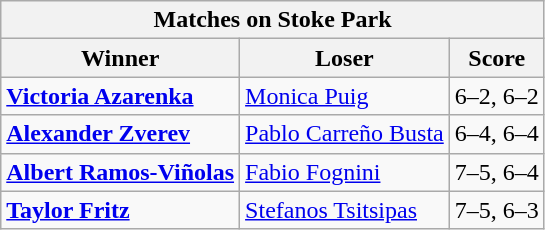<table class="wikitable">
<tr>
<th colspan=3>Matches on Stoke Park</th>
</tr>
<tr>
<th>Winner</th>
<th>Loser</th>
<th>Score</th>
</tr>
<tr>
<td><strong> <a href='#'>Victoria Azarenka</a></strong></td>
<td> <a href='#'>Monica Puig</a></td>
<td>6–2, 6–2</td>
</tr>
<tr>
<td><strong> <a href='#'>Alexander Zverev</a></strong></td>
<td> <a href='#'>Pablo Carreño Busta</a></td>
<td>6–4, 6–4</td>
</tr>
<tr>
<td><strong> <a href='#'>Albert Ramos-Viñolas</a></strong></td>
<td> <a href='#'>Fabio Fognini</a></td>
<td>7–5, 6–4</td>
</tr>
<tr>
<td><strong> <a href='#'>Taylor Fritz</a></strong></td>
<td> <a href='#'>Stefanos Tsitsipas</a></td>
<td>7–5, 6–3</td>
</tr>
</table>
